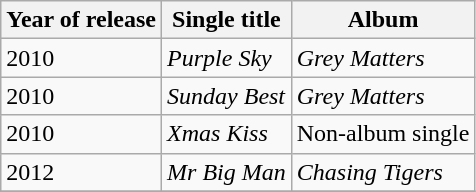<table class="wikitable">
<tr>
<th>Year of release</th>
<th>Single title</th>
<th>Album</th>
</tr>
<tr>
<td>2010</td>
<td><em>Purple Sky</em></td>
<td><em>Grey Matters</em></td>
</tr>
<tr>
<td>2010</td>
<td><em>Sunday Best</em></td>
<td><em>Grey Matters</em></td>
</tr>
<tr>
<td>2010</td>
<td><em>Xmas Kiss</em></td>
<td>Non-album single</td>
</tr>
<tr>
<td>2012</td>
<td><em>Mr Big Man</em></td>
<td><em>Chasing Tigers</em></td>
</tr>
<tr>
</tr>
</table>
